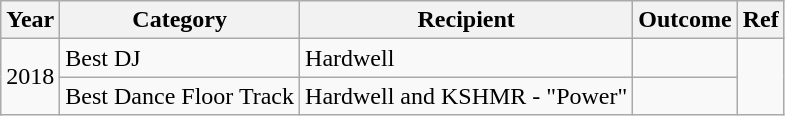<table class="wikitable sortable">
<tr>
<th>Year</th>
<th>Category</th>
<th>Recipient</th>
<th>Outcome</th>
<th>Ref</th>
</tr>
<tr>
<td rowspan="2">2018</td>
<td>Best DJ</td>
<td>Hardwell</td>
<td></td>
<td rowspan="2"></td>
</tr>
<tr>
<td>Best Dance Floor Track</td>
<td>Hardwell and KSHMR - "Power"</td>
<td></td>
</tr>
</table>
